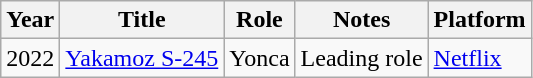<table class="wikitable">
<tr>
<th>Year</th>
<th>Title</th>
<th>Role</th>
<th>Notes</th>
<th>Platform</th>
</tr>
<tr>
<td>2022</td>
<td><a href='#'>Yakamoz S-245</a></td>
<td>Yonca</td>
<td>Leading role</td>
<td><a href='#'>Netflix</a></td>
</tr>
</table>
